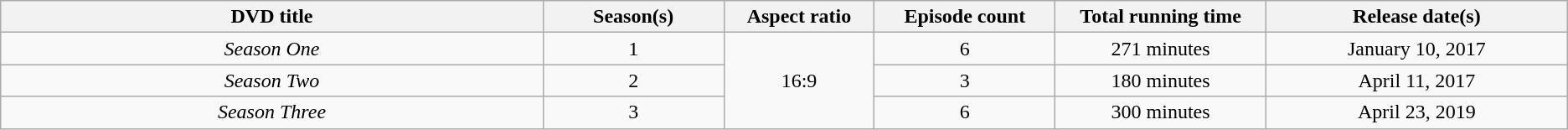<table class="wikitable sortable" style="text-align:center">
<tr>
<th style="width:18%;">DVD title</th>
<th style="width:6%;">Season(s)</th>
<th style="width:5%;">Aspect ratio</th>
<th style="width:6%;">Episode count</th>
<th style="width:7%;">Total running time</th>
<th style="width:10%;">Release date(s)</th>
</tr>
<tr>
<td><em>Season One</em></td>
<td>1</td>
<td "align="center" rowspan="3">16:9</td>
<td>6</td>
<td>271 minutes</td>
<td>January 10, 2017</td>
</tr>
<tr>
<td><em>Season Two</em></td>
<td>2</td>
<td>3</td>
<td>180 minutes</td>
<td>April 11, 2017</td>
</tr>
<tr>
<td><em>Season Three</em></td>
<td>3</td>
<td>6</td>
<td>300 minutes</td>
<td>April 23, 2019</td>
</tr>
</table>
